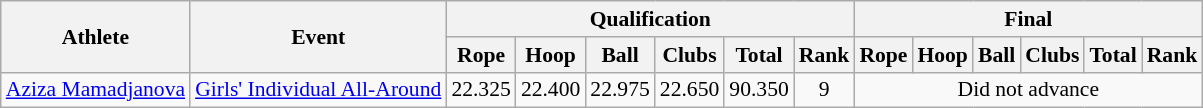<table class="wikitable" border="1" style="font-size:90%">
<tr>
<th rowspan=2>Athlete</th>
<th rowspan=2>Event</th>
<th colspan=6>Qualification</th>
<th colspan=6>Final</th>
</tr>
<tr>
<th>Rope</th>
<th>Hoop</th>
<th>Ball</th>
<th>Clubs</th>
<th>Total</th>
<th>Rank</th>
<th>Rope</th>
<th>Hoop</th>
<th>Ball</th>
<th>Clubs</th>
<th>Total</th>
<th>Rank</th>
</tr>
<tr>
<td><a href='#'>Aziza Mamadjanova</a></td>
<td><a href='#'>Girls' Individual All-Around</a></td>
<td align=center>22.325</td>
<td align=center>22.400</td>
<td align=center>22.975</td>
<td align=center>22.650</td>
<td align=center>90.350</td>
<td align=center>9</td>
<td align=center colspan=6>Did not advance</td>
</tr>
</table>
